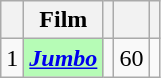<table class="wikitable sortable plainrowheaders" style="text-align:center;">
<tr>
<th></th>
<th>Film</th>
<th></th>
<th></th>
<th class="unsortable"></th>
</tr>
<tr>
<td>1</td>
<th scope="row" style="background:#b6fcb6;"><em><a href='#'>Jumbo</a></em></th>
<td></td>
<td>60</td>
<td></td>
</tr>
</table>
